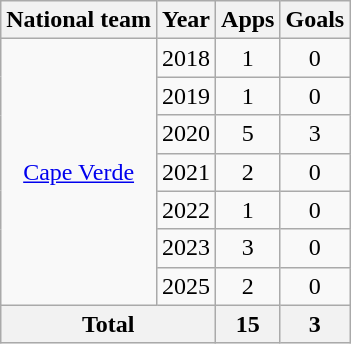<table class=wikitable style=text-align:center>
<tr>
<th>National team</th>
<th>Year</th>
<th>Apps</th>
<th>Goals</th>
</tr>
<tr>
<td rowspan=7><a href='#'>Cape Verde</a></td>
<td>2018</td>
<td>1</td>
<td>0</td>
</tr>
<tr>
<td>2019</td>
<td>1</td>
<td>0</td>
</tr>
<tr>
<td>2020</td>
<td>5</td>
<td>3</td>
</tr>
<tr>
<td>2021</td>
<td>2</td>
<td>0</td>
</tr>
<tr>
<td>2022</td>
<td>1</td>
<td>0</td>
</tr>
<tr>
<td>2023</td>
<td>3</td>
<td>0</td>
</tr>
<tr>
<td>2025</td>
<td>2</td>
<td>0</td>
</tr>
<tr>
<th colspan=2>Total</th>
<th>15</th>
<th>3</th>
</tr>
</table>
